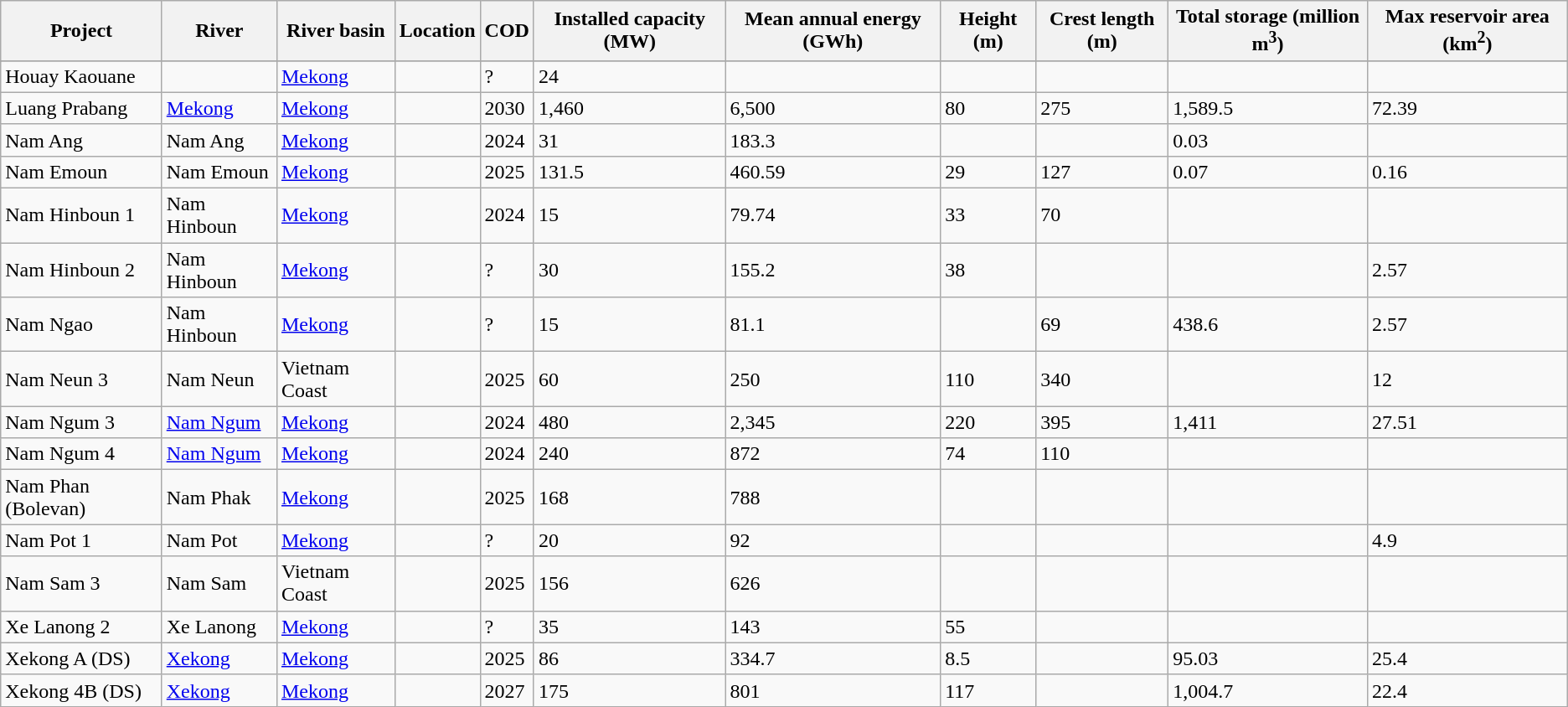<table class="wikitable">
<tr>
<th>Project</th>
<th>River</th>
<th>River basin</th>
<th>Location</th>
<th>COD</th>
<th>Installed capacity (MW)</th>
<th>Mean annual energy (GWh)</th>
<th>Height (m)</th>
<th>Crest length (m)</th>
<th>Total storage (million m<sup>3</sup>)</th>
<th>Max reservoir area (km<sup>2</sup>)</th>
</tr>
<tr>
</tr>
<tr>
<td>Houay Kaouane</td>
<td></td>
<td><a href='#'>Mekong</a></td>
<td></td>
<td>?</td>
<td>24</td>
<td></td>
<td></td>
<td></td>
<td></td>
<td></td>
</tr>
<tr>
<td>Luang Prabang</td>
<td><a href='#'>Mekong</a></td>
<td><a href='#'>Mekong</a></td>
<td></td>
<td>2030</td>
<td>1,460</td>
<td>6,500</td>
<td>80</td>
<td>275</td>
<td>1,589.5</td>
<td>72.39</td>
</tr>
<tr>
<td>Nam Ang</td>
<td>Nam Ang</td>
<td><a href='#'>Mekong</a></td>
<td></td>
<td>2024</td>
<td>31</td>
<td>183.3</td>
<td></td>
<td></td>
<td>0.03</td>
<td></td>
</tr>
<tr>
<td>Nam Emoun</td>
<td>Nam Emoun</td>
<td><a href='#'>Mekong</a></td>
<td></td>
<td>2025</td>
<td>131.5</td>
<td>460.59</td>
<td>29</td>
<td>127</td>
<td>0.07</td>
<td>0.16</td>
</tr>
<tr>
<td>Nam Hinboun 1</td>
<td>Nam Hinboun</td>
<td><a href='#'>Mekong</a></td>
<td></td>
<td>2024</td>
<td>15</td>
<td>79.74</td>
<td>33</td>
<td>70</td>
<td></td>
<td></td>
</tr>
<tr>
<td>Nam Hinboun 2</td>
<td>Nam Hinboun</td>
<td><a href='#'>Mekong</a></td>
<td></td>
<td>?</td>
<td>30</td>
<td>155.2</td>
<td>38</td>
<td></td>
<td></td>
<td>2.57</td>
</tr>
<tr>
<td>Nam Ngao</td>
<td>Nam Hinboun</td>
<td><a href='#'>Mekong</a></td>
<td></td>
<td>?</td>
<td>15</td>
<td>81.1</td>
<td></td>
<td>69</td>
<td>438.6</td>
<td>2.57</td>
</tr>
<tr>
<td>Nam Neun 3</td>
<td>Nam Neun</td>
<td>Vietnam Coast</td>
<td></td>
<td>2025</td>
<td>60</td>
<td>250</td>
<td>110</td>
<td>340</td>
<td></td>
<td>12</td>
</tr>
<tr>
<td>Nam Ngum 3</td>
<td><a href='#'>Nam Ngum</a></td>
<td><a href='#'>Mekong</a></td>
<td></td>
<td>2024</td>
<td>480</td>
<td>2,345</td>
<td>220</td>
<td>395</td>
<td>1,411</td>
<td>27.51</td>
</tr>
<tr>
<td>Nam Ngum 4</td>
<td><a href='#'>Nam Ngum</a></td>
<td><a href='#'>Mekong</a></td>
<td></td>
<td>2024</td>
<td>240</td>
<td>872</td>
<td>74</td>
<td>110</td>
<td></td>
<td></td>
</tr>
<tr>
<td>Nam Phan (Bolevan)</td>
<td>Nam Phak</td>
<td><a href='#'>Mekong</a></td>
<td></td>
<td>2025</td>
<td>168</td>
<td>788</td>
<td></td>
<td></td>
<td></td>
<td></td>
</tr>
<tr>
<td>Nam Pot 1</td>
<td>Nam Pot</td>
<td><a href='#'>Mekong</a></td>
<td></td>
<td>?</td>
<td>20</td>
<td>92</td>
<td></td>
<td></td>
<td></td>
<td>4.9</td>
</tr>
<tr>
<td>Nam Sam 3</td>
<td>Nam Sam</td>
<td>Vietnam Coast</td>
<td></td>
<td>2025</td>
<td>156</td>
<td>626</td>
<td></td>
<td></td>
<td></td>
<td></td>
</tr>
<tr>
<td>Xe Lanong 2</td>
<td>Xe Lanong</td>
<td><a href='#'>Mekong</a></td>
<td></td>
<td>?</td>
<td>35</td>
<td>143</td>
<td>55</td>
<td></td>
<td></td>
<td></td>
</tr>
<tr>
<td>Xekong A (DS)</td>
<td><a href='#'>Xekong</a></td>
<td><a href='#'>Mekong</a></td>
<td></td>
<td>2025</td>
<td>86</td>
<td>334.7</td>
<td>8.5</td>
<td></td>
<td>95.03</td>
<td>25.4</td>
</tr>
<tr>
<td>Xekong 4B (DS)</td>
<td><a href='#'>Xekong</a></td>
<td><a href='#'>Mekong</a></td>
<td></td>
<td>2027</td>
<td>175</td>
<td>801</td>
<td>117</td>
<td></td>
<td>1,004.7</td>
<td>22.4</td>
</tr>
</table>
